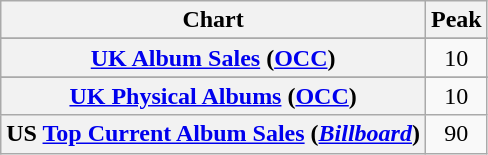<table class="wikitable sortable plainrowheaders" style="text-align:center">
<tr>
<th scope="col">Chart</th>
<th scope="col">Peak</th>
</tr>
<tr>
</tr>
<tr>
<th scope="row"><a href='#'>UK Album Sales</a> (<a href='#'>OCC</a>)</th>
<td>10</td>
</tr>
<tr>
</tr>
<tr>
</tr>
<tr>
<th scope="row"><a href='#'>UK Physical Albums</a> (<a href='#'>OCC</a>)</th>
<td>10</td>
</tr>
<tr>
<th scope="row">US <a href='#'>Top Current Album Sales</a> (<em><a href='#'>Billboard</a></em>)</th>
<td>90</td>
</tr>
</table>
